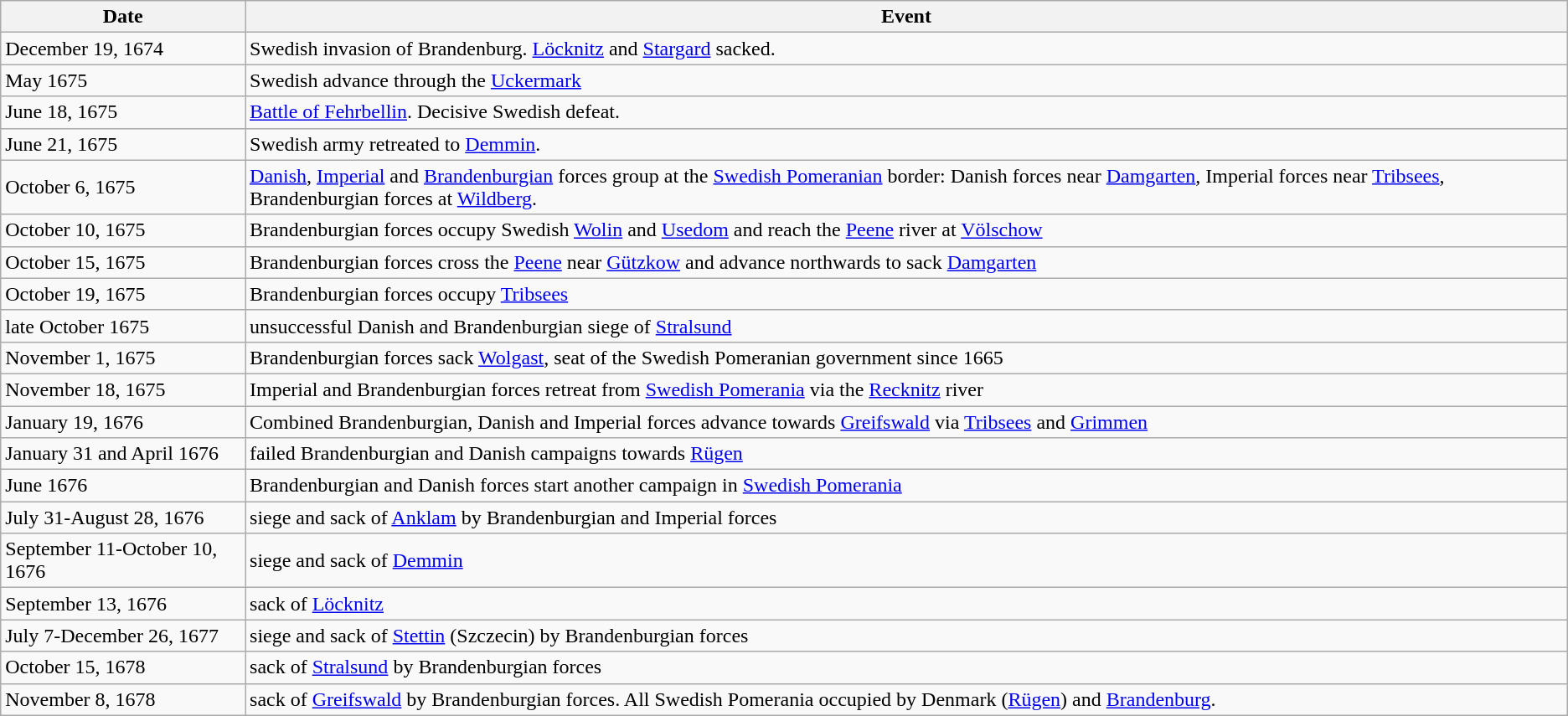<table class=wikitable>
<tr>
<th>Date</th>
<th>Event</th>
</tr>
<tr>
<td>December 19, 1674</td>
<td>Swedish invasion of Brandenburg. <a href='#'>Löcknitz</a> and <a href='#'>Stargard</a> sacked.</td>
</tr>
<tr>
<td>May 1675</td>
<td>Swedish advance through the <a href='#'>Uckermark</a></td>
</tr>
<tr>
<td>June 18, 1675</td>
<td><a href='#'>Battle of Fehrbellin</a>. Decisive Swedish defeat.</td>
</tr>
<tr>
<td>June 21, 1675</td>
<td>Swedish army retreated to <a href='#'>Demmin</a>.</td>
</tr>
<tr>
<td>October 6, 1675</td>
<td><a href='#'>Danish</a>, <a href='#'>Imperial</a> and <a href='#'>Brandenburgian</a> forces group at the <a href='#'>Swedish Pomeranian</a> border: Danish forces near <a href='#'>Damgarten</a>, Imperial forces near <a href='#'>Tribsees</a>, Brandenburgian forces at <a href='#'>Wildberg</a>.</td>
</tr>
<tr>
<td>October 10, 1675</td>
<td>Brandenburgian forces occupy Swedish <a href='#'>Wolin</a> and <a href='#'>Usedom</a> and reach the <a href='#'>Peene</a> river at <a href='#'>Völschow</a></td>
</tr>
<tr>
<td>October 15, 1675</td>
<td>Brandenburgian forces cross the <a href='#'>Peene</a> near <a href='#'>Gützkow</a> and advance northwards to sack <a href='#'>Damgarten</a></td>
</tr>
<tr>
<td>October 19, 1675</td>
<td>Brandenburgian forces occupy <a href='#'>Tribsees</a></td>
</tr>
<tr>
<td>late October 1675</td>
<td>unsuccessful Danish and Brandenburgian siege of <a href='#'>Stralsund</a></td>
</tr>
<tr>
<td>November 1, 1675</td>
<td>Brandenburgian forces sack <a href='#'>Wolgast</a>, seat of the Swedish Pomeranian government since 1665</td>
</tr>
<tr>
<td>November 18, 1675</td>
<td>Imperial and Brandenburgian forces retreat from <a href='#'>Swedish Pomerania</a> via the <a href='#'>Recknitz</a> river</td>
</tr>
<tr>
<td>January 19, 1676</td>
<td>Combined Brandenburgian, Danish and Imperial forces advance towards <a href='#'>Greifswald</a> via <a href='#'>Tribsees</a> and <a href='#'>Grimmen</a></td>
</tr>
<tr>
<td>January 31 and April 1676</td>
<td>failed Brandenburgian and Danish campaigns towards <a href='#'>Rügen</a></td>
</tr>
<tr>
<td>June 1676</td>
<td>Brandenburgian and Danish forces start another campaign in <a href='#'>Swedish Pomerania</a></td>
</tr>
<tr>
<td>July 31-August 28, 1676</td>
<td>siege and sack of <a href='#'>Anklam</a> by Brandenburgian and Imperial forces</td>
</tr>
<tr>
<td>September 11-October 10, 1676</td>
<td>siege and sack of <a href='#'>Demmin</a></td>
</tr>
<tr>
<td>September 13, 1676</td>
<td>sack of <a href='#'>Löcknitz</a></td>
</tr>
<tr>
<td>July 7-December 26, 1677</td>
<td>siege and sack of <a href='#'>Stettin</a> (Szczecin) by Brandenburgian forces</td>
</tr>
<tr>
<td>October 15, 1678</td>
<td>sack of <a href='#'>Stralsund</a> by Brandenburgian forces</td>
</tr>
<tr>
<td>November 8, 1678</td>
<td>sack of <a href='#'>Greifswald</a> by Brandenburgian forces. All Swedish Pomerania occupied by Denmark (<a href='#'>Rügen</a>) and <a href='#'>Brandenburg</a>.</td>
</tr>
</table>
